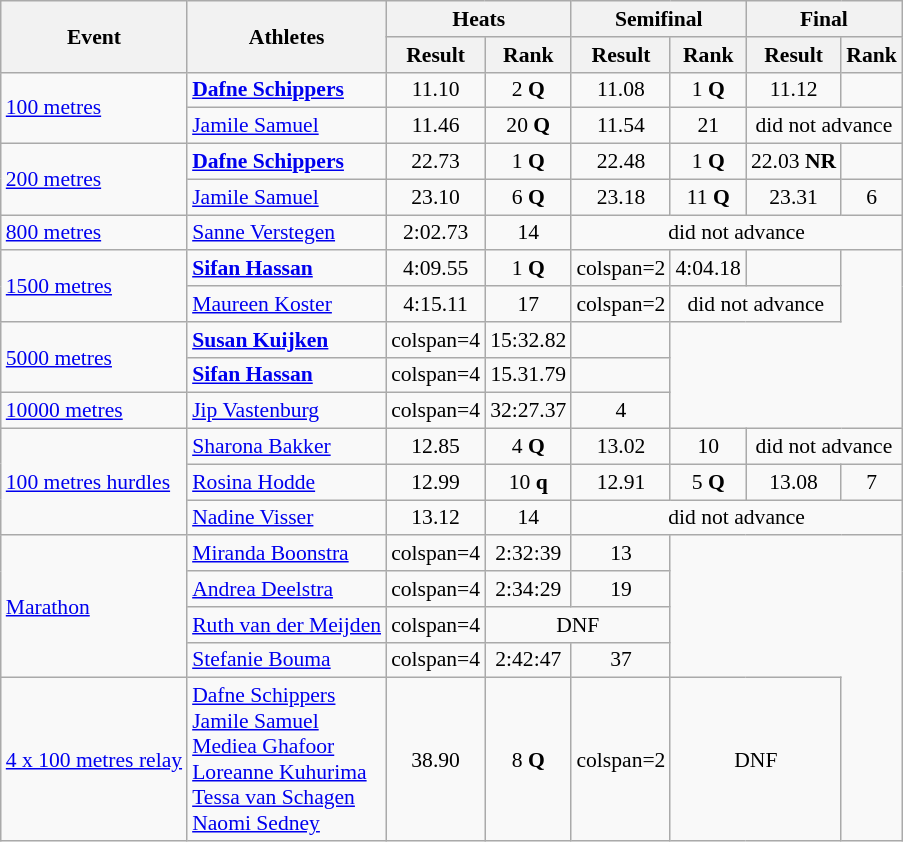<table class="wikitable" border="1" style="font-size:90%">
<tr>
<th rowspan="2">Event</th>
<th rowspan="2">Athletes</th>
<th colspan="2">Heats</th>
<th colspan="2">Semifinal</th>
<th colspan="2">Final</th>
</tr>
<tr>
<th>Result</th>
<th>Rank</th>
<th>Result</th>
<th>Rank</th>
<th>Result</th>
<th>Rank</th>
</tr>
<tr>
<td rowspan=2><a href='#'>100 metres</a></td>
<td><strong><a href='#'>Dafne Schippers</a></strong></td>
<td align=center>11.10</td>
<td align=center>2 <strong>Q</strong></td>
<td align=center>11.08</td>
<td align=center>1 <strong>Q</strong></td>
<td align=center>11.12</td>
<td align=center></td>
</tr>
<tr>
<td><a href='#'>Jamile Samuel</a></td>
<td align=center>11.46</td>
<td align=center>20 <strong>Q</strong></td>
<td align=center>11.54</td>
<td align=center>21</td>
<td align=center colspan=2>did not advance</td>
</tr>
<tr>
<td rowspan=2><a href='#'>200 metres</a></td>
<td><strong><a href='#'>Dafne Schippers</a></strong></td>
<td align=center>22.73</td>
<td align=center>1 <strong>Q</strong></td>
<td align=center>22.48</td>
<td align=center>1 <strong>Q</strong></td>
<td align=center>22.03 <strong>NR</strong></td>
<td align=center></td>
</tr>
<tr>
<td><a href='#'>Jamile Samuel</a></td>
<td align=center>23.10</td>
<td align=center>6 <strong>Q</strong></td>
<td align=center>23.18</td>
<td align=center>11 <strong>Q</strong></td>
<td align=center>23.31</td>
<td align=center>6</td>
</tr>
<tr>
<td><a href='#'>800 metres</a></td>
<td><a href='#'>Sanne Verstegen</a></td>
<td align=center>2:02.73</td>
<td align=center>14</td>
<td align=center colspan=4>did not advance</td>
</tr>
<tr>
<td rowspan=2><a href='#'>1500 metres</a></td>
<td><strong><a href='#'>Sifan Hassan</a></strong></td>
<td align=center>4:09.55</td>
<td align=center>1 <strong>Q</strong></td>
<td>colspan=2 </td>
<td align=center>4:04.18</td>
<td align=center></td>
</tr>
<tr>
<td><a href='#'>Maureen Koster</a></td>
<td align=center>4:15.11</td>
<td align=center>17</td>
<td>colspan=2 </td>
<td align=center colspan=2>did not advance</td>
</tr>
<tr>
<td rowspan=2><a href='#'>5000 metres</a></td>
<td><strong><a href='#'>Susan Kuijken</a></strong></td>
<td>colspan=4 </td>
<td align=center>15:32.82</td>
<td align=center></td>
</tr>
<tr>
<td><strong><a href='#'>Sifan Hassan</a></strong></td>
<td>colspan=4 </td>
<td align=center>15.31.79</td>
<td align=center></td>
</tr>
<tr>
<td><a href='#'>10000 metres</a></td>
<td><a href='#'>Jip Vastenburg</a></td>
<td>colspan=4 </td>
<td align=center>32:27.37</td>
<td align=center>4</td>
</tr>
<tr>
<td rowspan=3><a href='#'>100 metres hurdles</a></td>
<td><a href='#'>Sharona Bakker</a></td>
<td align=center>12.85</td>
<td align=center>4 <strong>Q</strong></td>
<td align=center>13.02</td>
<td align=center>10</td>
<td align=center colspan=2>did not advance</td>
</tr>
<tr>
<td><a href='#'>Rosina Hodde</a></td>
<td align=center>12.99</td>
<td align=center>10 <strong>q</strong></td>
<td align=center>12.91</td>
<td align=center>5 <strong>Q</strong></td>
<td align=center>13.08</td>
<td align=center>7</td>
</tr>
<tr>
<td><a href='#'>Nadine Visser</a></td>
<td align=center>13.12</td>
<td align=center>14</td>
<td align=center colspan=4>did not advance</td>
</tr>
<tr>
<td rowspan=4><a href='#'>Marathon</a></td>
<td><a href='#'>Miranda Boonstra</a></td>
<td>colspan=4 </td>
<td align=center>2:32:39</td>
<td align=center>13</td>
</tr>
<tr>
<td><a href='#'>Andrea Deelstra</a></td>
<td>colspan=4 </td>
<td align=center>2:34:29</td>
<td align=center>19</td>
</tr>
<tr>
<td><a href='#'>Ruth van der Meijden</a></td>
<td>colspan=4 </td>
<td align=center colspan=2>DNF</td>
</tr>
<tr>
<td><a href='#'>Stefanie Bouma</a></td>
<td>colspan=4 </td>
<td align=center>2:42:47</td>
<td align=center>37</td>
</tr>
<tr>
<td><a href='#'>4 x 100 metres relay</a></td>
<td><a href='#'>Dafne Schippers</a><br><a href='#'>Jamile Samuel</a><br><a href='#'>Mediea Ghafoor</a><br><a href='#'>Loreanne Kuhurima</a><br><a href='#'>Tessa van Schagen</a><br><a href='#'>Naomi Sedney</a></td>
<td align=center>38.90</td>
<td align=center>8 <strong>Q</strong></td>
<td>colspan=2 </td>
<td align=center colspan=2>DNF</td>
</tr>
</table>
